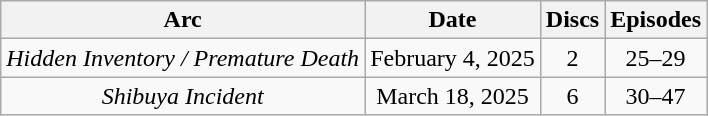<table class="wikitable" style="text-align:center;">
<tr>
<th>Arc</th>
<th>Date</th>
<th>Discs</th>
<th>Episodes</th>
</tr>
<tr>
<td><em>Hidden Inventory / Premature Death</em></td>
<td>February 4, 2025</td>
<td>2</td>
<td>25–29</td>
</tr>
<tr>
<td><em>Shibuya Incident</em></td>
<td>March 18, 2025</td>
<td>6</td>
<td>30–47</td>
</tr>
</table>
